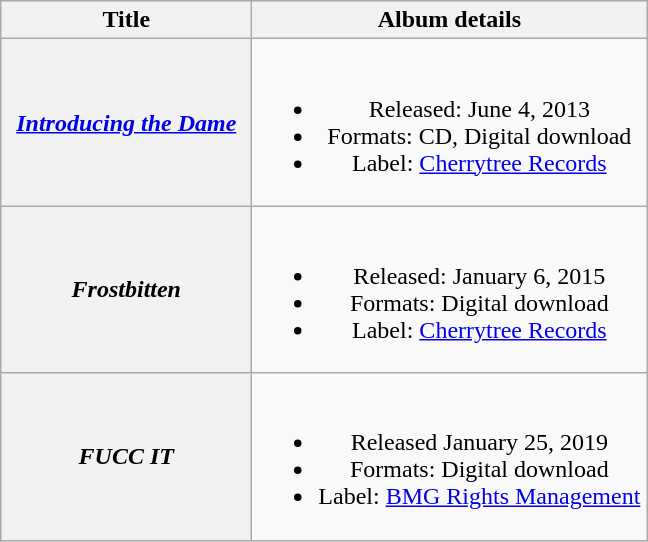<table class="wikitable plainrowheaders" style="text-align:center;">
<tr>
<th scope="col" style="width:10em;">Title</th>
<th scope="col" style="width:16em;">Album details</th>
</tr>
<tr>
<th scope="row"><em><a href='#'>Introducing the Dame</a></em></th>
<td><br><ul><li>Released: June 4, 2013</li><li>Formats: CD, Digital download</li><li>Label: <a href='#'>Cherrytree Records</a></li></ul></td>
</tr>
<tr>
<th scope="row"><em>Frostbitten</em></th>
<td><br><ul><li>Released: January 6, 2015</li><li>Formats: Digital download</li><li>Label: <a href='#'>Cherrytree Records</a></li></ul></td>
</tr>
<tr>
<th scope="row"><em>FUCC IT</em></th>
<td><br><ul><li>Released January 25, 2019</li><li>Formats: Digital download</li><li>Label: <a href='#'>BMG Rights Management</a></li></ul></td>
</tr>
</table>
